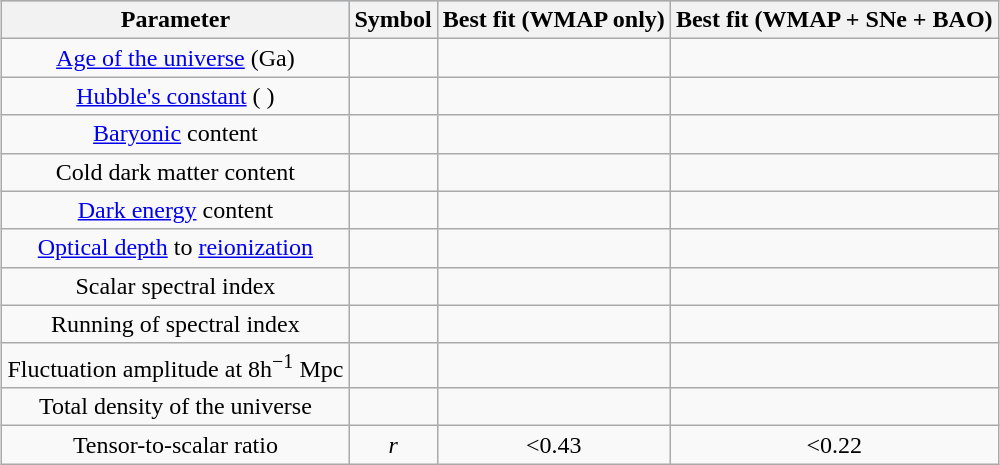<table class="wikitable" style="margin:1em auto; text-align:center;">
<tr style="background:#b0c4de; text-align:center;">
<th>Parameter</th>
<th>Symbol</th>
<th>Best fit (WMAP only)</th>
<th>Best fit (WMAP + SNe + BAO)</th>
</tr>
<tr>
<td><a href='#'>Age of the universe</a> (Ga)</td>
<td></td>
<td></td>
<td></td>
</tr>
<tr>
<td><a href='#'>Hubble's constant</a> (  )</td>
<td></td>
<td></td>
<td></td>
</tr>
<tr>
<td><a href='#'>Baryonic</a> content</td>
<td></td>
<td></td>
<td></td>
</tr>
<tr>
<td>Cold dark matter content</td>
<td></td>
<td></td>
<td></td>
</tr>
<tr>
<td><a href='#'>Dark energy</a> content</td>
<td></td>
<td></td>
<td></td>
</tr>
<tr>
<td><a href='#'>Optical depth</a> to <a href='#'>reionization</a></td>
<td></td>
<td></td>
<td></td>
</tr>
<tr>
<td>Scalar spectral index</td>
<td></td>
<td></td>
<td></td>
</tr>
<tr>
<td>Running of spectral index</td>
<td></td>
<td></td>
<td></td>
</tr>
<tr>
<td>Fluctuation amplitude at 8h<sup>−1</sup> Mpc</td>
<td></td>
<td></td>
<td></td>
</tr>
<tr>
<td>Total density of the universe</td>
<td></td>
<td></td>
<td></td>
</tr>
<tr>
<td>Tensor-to-scalar ratio</td>
<td><em>r</em></td>
<td><0.43</td>
<td><0.22</td>
</tr>
</table>
